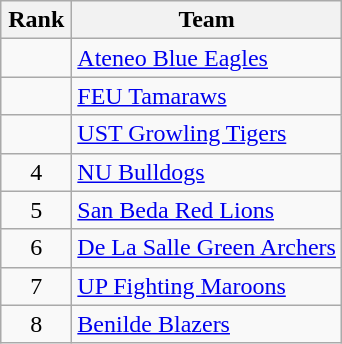<table class="wikitable" style="text-align: center">
<tr>
<th width=40>Rank</th>
<th>Team</th>
</tr>
<tr>
<td></td>
<td align="left"><a href='#'>Ateneo Blue Eagles</a></td>
</tr>
<tr>
<td></td>
<td align="left"><a href='#'>FEU Tamaraws</a></td>
</tr>
<tr>
<td></td>
<td align="left"><a href='#'>UST Growling Tigers</a></td>
</tr>
<tr>
<td>4</td>
<td align="left"><a href='#'>NU Bulldogs</a></td>
</tr>
<tr>
<td>5</td>
<td align="left"><a href='#'>San Beda Red Lions</a></td>
</tr>
<tr>
<td>6</td>
<td align="left"><a href='#'>De La Salle Green Archers</a></td>
</tr>
<tr>
<td>7</td>
<td align="left"><a href='#'>UP Fighting Maroons</a></td>
</tr>
<tr>
<td>8</td>
<td align="left"><a href='#'>Benilde Blazers</a></td>
</tr>
</table>
